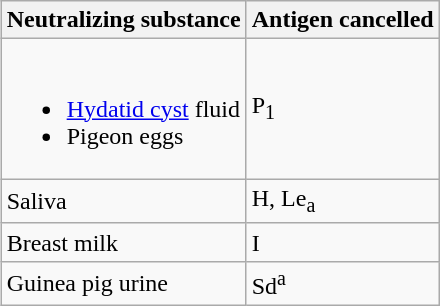<table class=wikitable align=right>
<tr>
<th>Neutralizing substance</th>
<th>Antigen cancelled</th>
</tr>
<tr>
<td><br><ul><li><a href='#'>Hydatid cyst</a> fluid</li><li>Pigeon eggs</li></ul></td>
<td>P<sub>1</sub></td>
</tr>
<tr>
<td>Saliva</td>
<td>H, Le<sub>a</sub></td>
</tr>
<tr>
<td>Breast milk</td>
<td>I</td>
</tr>
<tr>
<td>Guinea pig urine</td>
<td>Sd<sup>a</sup></td>
</tr>
</table>
